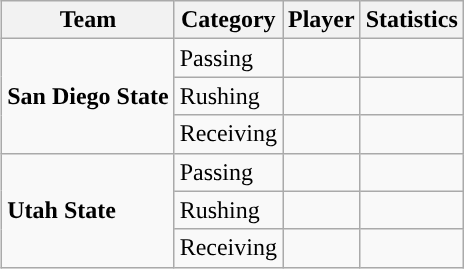<table class="wikitable" style="float: right;">
<tr>
<th>Team</th>
<th>Category</th>
<th>Player</th>
<th>Statistics</th>
</tr>
<tr>
<td rowspan=3><strong>San Diego State</strong></td>
<td>Passing</td>
<td></td>
<td></td>
</tr>
<tr>
<td>Rushing</td>
<td></td>
<td></td>
</tr>
<tr>
<td>Receiving</td>
<td></td>
<td></td>
</tr>
<tr>
<td rowspan=3><strong>Utah State</strong></td>
<td>Passing</td>
<td></td>
<td></td>
</tr>
<tr>
<td>Rushing</td>
<td></td>
<td></td>
</tr>
<tr>
<td>Receiving</td>
<td></td>
<td></td>
</tr>
</table>
